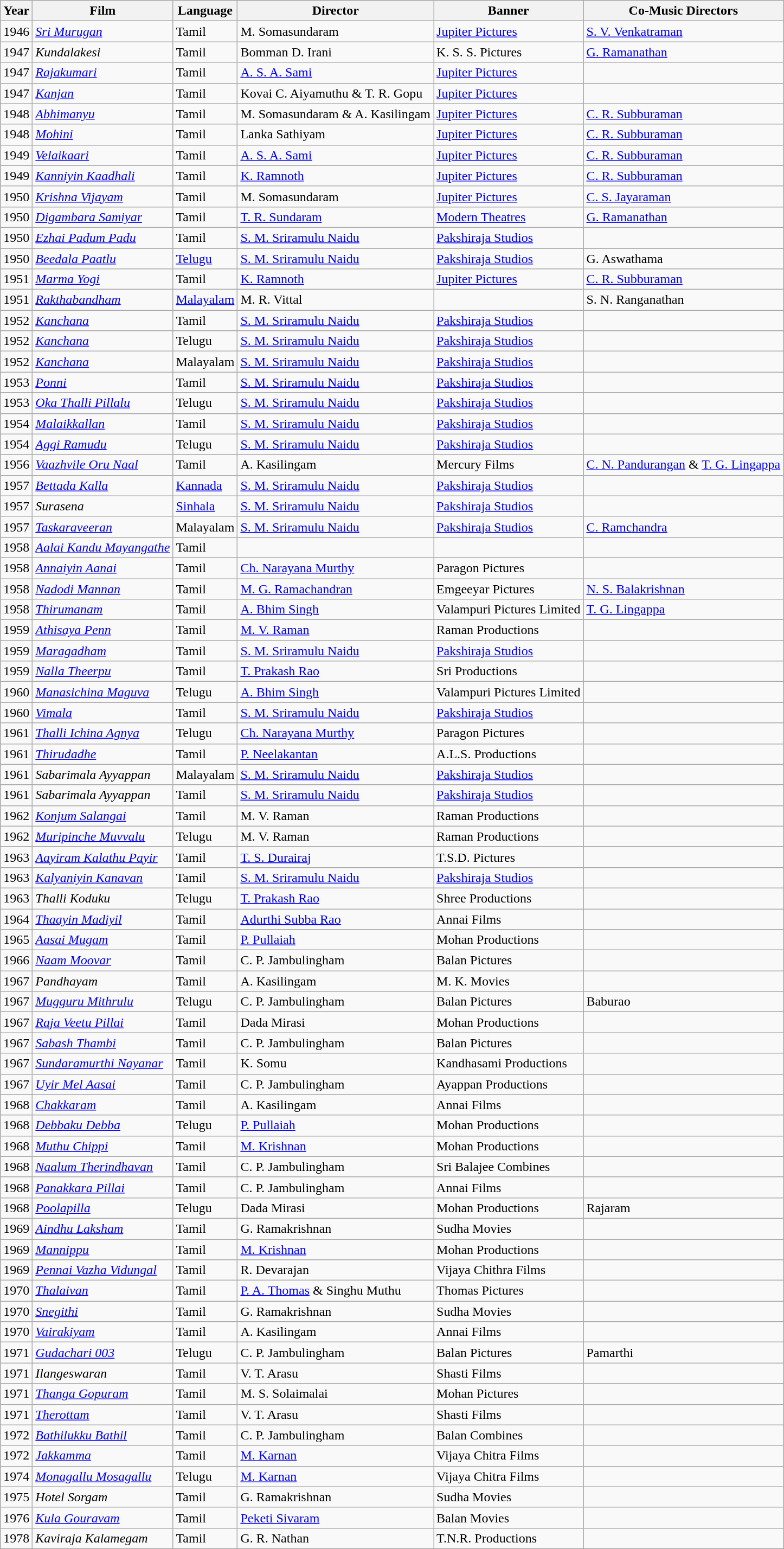<table class="wikitable">
<tr>
<th>Year</th>
<th>Film</th>
<th>Language</th>
<th>Director</th>
<th>Banner</th>
<th>Co-Music Directors</th>
</tr>
<tr>
<td>1946</td>
<td><em><a href='#'>Sri Murugan</a></em></td>
<td>Tamil</td>
<td>M. Somasundaram</td>
<td><a href='#'>Jupiter Pictures</a></td>
<td><a href='#'>S. V. Venkatraman</a></td>
</tr>
<tr>
<td>1947</td>
<td><em>Kundalakesi</em></td>
<td>Tamil</td>
<td>Bomman D. Irani</td>
<td>K. S. S. Pictures</td>
<td><a href='#'>G. Ramanathan</a></td>
</tr>
<tr>
<td>1947</td>
<td><em><a href='#'>Rajakumari</a></em></td>
<td>Tamil</td>
<td><a href='#'>A. S. A. Sami</a></td>
<td><a href='#'>Jupiter Pictures</a></td>
<td></td>
</tr>
<tr>
<td>1947</td>
<td><em><a href='#'>Kanjan</a></em></td>
<td>Tamil</td>
<td>Kovai C. Aiyamuthu & T. R. Gopu</td>
<td><a href='#'>Jupiter Pictures</a></td>
<td></td>
</tr>
<tr>
<td>1948</td>
<td><em><a href='#'>Abhimanyu</a></em></td>
<td>Tamil</td>
<td>M. Somasundaram & A. Kasilingam</td>
<td><a href='#'>Jupiter Pictures</a></td>
<td><a href='#'>C. R. Subburaman</a></td>
</tr>
<tr>
<td>1948</td>
<td><em><a href='#'>Mohini</a></em></td>
<td>Tamil</td>
<td>Lanka Sathiyam</td>
<td><a href='#'>Jupiter Pictures</a></td>
<td><a href='#'>C. R. Subburaman</a></td>
</tr>
<tr>
<td>1949</td>
<td><em><a href='#'>Velaikaari</a></em></td>
<td>Tamil</td>
<td><a href='#'>A. S. A. Sami</a></td>
<td><a href='#'>Jupiter Pictures</a></td>
<td><a href='#'>C. R. Subburaman</a></td>
</tr>
<tr>
<td>1949</td>
<td><em><a href='#'>Kanniyin Kaadhali</a></em></td>
<td>Tamil</td>
<td><a href='#'>K. Ramnoth</a></td>
<td><a href='#'>Jupiter Pictures</a></td>
<td><a href='#'>C. R. Subburaman</a></td>
</tr>
<tr>
<td>1950</td>
<td><em><a href='#'>Krishna Vijayam</a></em></td>
<td>Tamil</td>
<td>M. Somasundaram</td>
<td><a href='#'>Jupiter Pictures</a></td>
<td><a href='#'>C. S. Jayaraman</a></td>
</tr>
<tr>
<td>1950</td>
<td><em><a href='#'>Digambara Samiyar</a></em></td>
<td>Tamil</td>
<td><a href='#'>T. R. Sundaram</a></td>
<td><a href='#'>Modern Theatres</a></td>
<td><a href='#'>G. Ramanathan</a></td>
</tr>
<tr>
<td>1950</td>
<td><em><a href='#'>Ezhai Padum Padu</a></em></td>
<td>Tamil</td>
<td><a href='#'>S. M. Sriramulu Naidu</a></td>
<td><a href='#'>Pakshiraja Studios</a></td>
<td></td>
</tr>
<tr>
<td>1950</td>
<td><em><a href='#'>Beedala Paatlu</a></em></td>
<td><a href='#'>Telugu</a></td>
<td><a href='#'>S. M. Sriramulu Naidu</a></td>
<td><a href='#'>Pakshiraja Studios</a></td>
<td>G. Aswathama</td>
</tr>
<tr>
<td>1951</td>
<td><em><a href='#'>Marma Yogi</a></em></td>
<td>Tamil</td>
<td><a href='#'>K. Ramnoth</a></td>
<td><a href='#'>Jupiter Pictures</a></td>
<td><a href='#'>C. R. Subburaman</a></td>
</tr>
<tr>
<td>1951</td>
<td><em><a href='#'>Rakthabandham</a></em></td>
<td><a href='#'>Malayalam</a></td>
<td>M. R. Vittal</td>
<td></td>
<td>S. N. Ranganathan</td>
</tr>
<tr>
<td>1952</td>
<td><em><a href='#'>Kanchana</a></em></td>
<td>Tamil</td>
<td><a href='#'>S. M. Sriramulu Naidu</a></td>
<td><a href='#'>Pakshiraja Studios</a></td>
<td></td>
</tr>
<tr>
<td>1952</td>
<td><em><a href='#'>Kanchana</a></em></td>
<td>Telugu</td>
<td><a href='#'>S. M. Sriramulu Naidu</a></td>
<td><a href='#'>Pakshiraja Studios</a></td>
<td></td>
</tr>
<tr>
<td>1952</td>
<td><em><a href='#'>Kanchana</a></em></td>
<td>Malayalam</td>
<td><a href='#'>S. M. Sriramulu Naidu</a></td>
<td><a href='#'>Pakshiraja Studios</a></td>
<td></td>
</tr>
<tr>
<td>1953</td>
<td><em><a href='#'>Ponni</a></em></td>
<td>Tamil</td>
<td><a href='#'>S. M. Sriramulu Naidu</a></td>
<td><a href='#'>Pakshiraja Studios</a></td>
<td></td>
</tr>
<tr>
<td>1953</td>
<td><em><a href='#'>Oka Thalli Pillalu</a></em></td>
<td>Telugu</td>
<td><a href='#'>S. M. Sriramulu Naidu</a></td>
<td><a href='#'>Pakshiraja Studios</a></td>
<td></td>
</tr>
<tr>
<td>1954</td>
<td><em><a href='#'>Malaikkallan</a></em></td>
<td>Tamil</td>
<td><a href='#'>S. M. Sriramulu Naidu</a></td>
<td><a href='#'>Pakshiraja Studios</a></td>
<td></td>
</tr>
<tr>
<td>1954</td>
<td><em><a href='#'>Aggi Ramudu</a></em></td>
<td>Telugu</td>
<td><a href='#'>S. M. Sriramulu Naidu</a></td>
<td><a href='#'>Pakshiraja Studios</a></td>
<td></td>
</tr>
<tr>
<td>1956</td>
<td><em><a href='#'>Vaazhvile Oru Naal</a></em></td>
<td>Tamil</td>
<td>A. Kasilingam</td>
<td>Mercury Films</td>
<td><a href='#'>C. N. Pandurangan</a> & <a href='#'>T. G. Lingappa</a></td>
</tr>
<tr>
<td>1957</td>
<td><em><a href='#'>Bettada Kalla</a></em></td>
<td><a href='#'>Kannada</a></td>
<td><a href='#'>S. M. Sriramulu Naidu</a></td>
<td><a href='#'>Pakshiraja Studios</a></td>
<td></td>
</tr>
<tr>
<td>1957</td>
<td><em>Surasena</em></td>
<td><a href='#'>Sinhala</a></td>
<td><a href='#'>S. M. Sriramulu Naidu</a></td>
<td><a href='#'>Pakshiraja Studios</a></td>
<td></td>
</tr>
<tr>
<td>1957</td>
<td><em><a href='#'>Taskaraveeran</a></em></td>
<td>Malayalam</td>
<td><a href='#'>S. M. Sriramulu Naidu</a></td>
<td><a href='#'>Pakshiraja Studios</a></td>
<td><a href='#'>C. Ramchandra</a></td>
</tr>
<tr>
<td>1958</td>
<td><em><a href='#'>Aalai Kandu Mayangathe</a></em></td>
<td>Tamil</td>
<td></td>
<td></td>
<td></td>
</tr>
<tr>
<td>1958</td>
<td><em><a href='#'>Annaiyin Aanai</a></em></td>
<td>Tamil</td>
<td><a href='#'>Ch. Narayana Murthy</a></td>
<td>Paragon Pictures</td>
<td></td>
</tr>
<tr>
<td>1958</td>
<td><em><a href='#'>Nadodi Mannan</a></em></td>
<td>Tamil</td>
<td><a href='#'>M. G. Ramachandran</a></td>
<td>Emgeeyar Pictures</td>
<td><a href='#'>N. S. Balakrishnan</a></td>
</tr>
<tr>
<td>1958</td>
<td><em><a href='#'>Thirumanam</a></em></td>
<td>Tamil</td>
<td><a href='#'>A. Bhim Singh</a></td>
<td>Valampuri Pictures Limited</td>
<td><a href='#'>T. G. Lingappa</a></td>
</tr>
<tr>
<td>1959</td>
<td><em><a href='#'>Athisaya Penn</a></em></td>
<td>Tamil</td>
<td><a href='#'>M. V. Raman</a></td>
<td>Raman Productions</td>
<td></td>
</tr>
<tr>
<td>1959</td>
<td><em><a href='#'>Maragadham</a></em></td>
<td>Tamil</td>
<td><a href='#'>S. M. Sriramulu Naidu</a></td>
<td><a href='#'>Pakshiraja Studios</a></td>
<td></td>
</tr>
<tr>
<td>1959</td>
<td><em><a href='#'>Nalla Theerpu</a></em></td>
<td>Tamil</td>
<td><a href='#'>T. Prakash Rao</a></td>
<td>Sri Productions</td>
<td></td>
</tr>
<tr>
<td>1960</td>
<td><em><a href='#'>Manasichina Maguva</a></em></td>
<td>Telugu</td>
<td><a href='#'>A. Bhim Singh</a></td>
<td>Valampuri Pictures Limited</td>
<td></td>
</tr>
<tr>
<td>1960</td>
<td><em><a href='#'>Vimala</a></em></td>
<td>Tamil</td>
<td><a href='#'>S. M. Sriramulu Naidu</a></td>
<td><a href='#'>Pakshiraja Studios</a></td>
<td></td>
</tr>
<tr>
<td>1961</td>
<td><em><a href='#'>Thalli Ichina Agnya</a></em></td>
<td>Telugu</td>
<td><a href='#'>Ch. Narayana Murthy</a></td>
<td>Paragon Pictures</td>
<td></td>
</tr>
<tr>
<td>1961</td>
<td><em><a href='#'>Thirudadhe</a></em></td>
<td>Tamil</td>
<td><a href='#'>P. Neelakantan</a></td>
<td>A.L.S. Productions</td>
<td></td>
</tr>
<tr>
<td>1961</td>
<td><em>Sabarimala Ayyappan</em></td>
<td>Malayalam</td>
<td><a href='#'>S. M. Sriramulu Naidu</a></td>
<td><a href='#'>Pakshiraja Studios</a></td>
<td></td>
</tr>
<tr>
<td>1961</td>
<td><em>Sabarimala Ayyappan</em></td>
<td>Tamil</td>
<td><a href='#'>S. M. Sriramulu Naidu</a></td>
<td><a href='#'>Pakshiraja Studios</a></td>
<td></td>
</tr>
<tr>
<td>1962</td>
<td><em><a href='#'>Konjum Salangai</a></em></td>
<td>Tamil</td>
<td>M. V. Raman</td>
<td>Raman Productions</td>
<td></td>
</tr>
<tr>
<td>1962</td>
<td><em><a href='#'>Muripinche Muvvalu</a></em></td>
<td>Telugu</td>
<td>M. V. Raman</td>
<td>Raman Productions</td>
<td></td>
</tr>
<tr>
<td>1963</td>
<td><em><a href='#'>Aayiram Kalathu Payir</a></em></td>
<td>Tamil</td>
<td><a href='#'>T. S. Durairaj</a></td>
<td>T.S.D. Pictures</td>
<td></td>
</tr>
<tr>
<td>1963</td>
<td><em><a href='#'>Kalyaniyin Kanavan</a></em></td>
<td>Tamil</td>
<td><a href='#'>S. M. Sriramulu Naidu</a></td>
<td><a href='#'>Pakshiraja Studios</a></td>
<td></td>
</tr>
<tr>
<td>1963</td>
<td><em>Thalli Koduku</em></td>
<td>Telugu</td>
<td><a href='#'>T. Prakash Rao</a></td>
<td>Shree Productions</td>
<td></td>
</tr>
<tr>
<td>1964</td>
<td><em><a href='#'>Thaayin Madiyil</a></em></td>
<td>Tamil</td>
<td><a href='#'>Adurthi Subba Rao</a></td>
<td>Annai Films</td>
<td></td>
</tr>
<tr>
<td>1965</td>
<td><em><a href='#'>Aasai Mugam</a></em></td>
<td>Tamil</td>
<td><a href='#'>P. Pullaiah</a></td>
<td>Mohan Productions</td>
<td></td>
</tr>
<tr>
<td>1966</td>
<td><em><a href='#'>Naam Moovar</a></em></td>
<td>Tamil</td>
<td>C. P. Jambulingham</td>
<td>Balan Pictures</td>
<td></td>
</tr>
<tr>
<td>1967</td>
<td><em>Pandhayam</em></td>
<td>Tamil</td>
<td>A. Kasilingam</td>
<td>M. K. Movies</td>
<td></td>
</tr>
<tr>
<td>1967</td>
<td><em><a href='#'>Mugguru Mithrulu</a></em></td>
<td>Telugu</td>
<td>C. P. Jambulingham</td>
<td>Balan Pictures</td>
<td>Baburao</td>
</tr>
<tr>
<td>1967</td>
<td><em><a href='#'>Raja Veetu Pillai</a></em></td>
<td>Tamil</td>
<td>Dada Mirasi</td>
<td>Mohan Productions</td>
<td></td>
</tr>
<tr>
<td>1967</td>
<td><em><a href='#'>Sabash Thambi</a></em></td>
<td>Tamil</td>
<td>C. P. Jambulingham</td>
<td>Balan Pictures</td>
<td></td>
</tr>
<tr>
<td>1967</td>
<td><em><a href='#'>Sundaramurthi Nayanar</a></em></td>
<td>Tamil</td>
<td>K. Somu</td>
<td>Kandhasami Productions</td>
<td></td>
</tr>
<tr>
<td>1967</td>
<td><em><a href='#'>Uyir Mel Aasai</a></em></td>
<td>Tamil</td>
<td>C. P. Jambulingham</td>
<td>Ayappan Productions</td>
<td></td>
</tr>
<tr>
<td>1968</td>
<td><em><a href='#'>Chakkaram</a></em></td>
<td>Tamil</td>
<td>A. Kasilingam</td>
<td>Annai Films</td>
<td></td>
</tr>
<tr>
<td>1968</td>
<td><em><a href='#'>Debbaku Debba</a></em></td>
<td>Telugu</td>
<td><a href='#'>P. Pullaiah</a></td>
<td>Mohan Productions</td>
<td></td>
</tr>
<tr>
<td>1968</td>
<td><em><a href='#'>Muthu Chippi</a></em></td>
<td>Tamil</td>
<td><a href='#'>M. Krishnan</a></td>
<td>Mohan Productions</td>
<td></td>
</tr>
<tr>
<td>1968</td>
<td><em><a href='#'>Naalum Therindhavan</a></em></td>
<td>Tamil</td>
<td>C. P. Jambulingham</td>
<td>Sri Balajee Combines</td>
<td></td>
</tr>
<tr>
<td>1968</td>
<td><em><a href='#'>Panakkara Pillai</a></em></td>
<td>Tamil</td>
<td>C. P. Jambulingham</td>
<td>Annai Films</td>
<td></td>
</tr>
<tr>
<td>1968</td>
<td><em><a href='#'>Poolapilla</a></em></td>
<td>Telugu</td>
<td>Dada Mirasi</td>
<td>Mohan Productions</td>
<td>Rajaram</td>
</tr>
<tr>
<td>1969</td>
<td><em><a href='#'>Aindhu Laksham</a></em></td>
<td>Tamil</td>
<td>G. Ramakrishnan</td>
<td>Sudha Movies</td>
<td></td>
</tr>
<tr>
<td>1969</td>
<td><em><a href='#'>Mannippu</a></em></td>
<td>Tamil</td>
<td><a href='#'>M. Krishnan</a></td>
<td>Mohan Productions</td>
<td></td>
</tr>
<tr>
<td>1969</td>
<td><em><a href='#'>Pennai Vazha Vidungal</a></em></td>
<td>Tamil</td>
<td>R. Devarajan</td>
<td>Vijaya Chithra Films</td>
<td></td>
</tr>
<tr>
<td>1970</td>
<td><em><a href='#'>Thalaivan</a></em></td>
<td>Tamil</td>
<td><a href='#'>P. A. Thomas</a> & Singhu Muthu</td>
<td>Thomas Pictures</td>
<td></td>
</tr>
<tr>
<td>1970</td>
<td><em><a href='#'>Snegithi</a></em></td>
<td>Tamil</td>
<td>G. Ramakrishnan</td>
<td>Sudha Movies</td>
<td></td>
</tr>
<tr>
<td>1970</td>
<td><em><a href='#'>Vairakiyam</a></em></td>
<td>Tamil</td>
<td>A. Kasilingam</td>
<td>Annai Films</td>
<td></td>
</tr>
<tr>
<td>1971</td>
<td><em><a href='#'>Gudachari 003</a></em></td>
<td>Telugu</td>
<td>C. P. Jambulingham</td>
<td>Balan Pictures</td>
<td>Pamarthi</td>
</tr>
<tr>
<td>1971</td>
<td><em>Ilangeswaran</em></td>
<td>Tamil</td>
<td>V. T. Arasu</td>
<td>Shasti Films</td>
<td></td>
</tr>
<tr>
<td>1971</td>
<td><em><a href='#'>Thanga Gopuram</a></em></td>
<td>Tamil</td>
<td>M. S. Solaimalai</td>
<td>Mohan Pictures</td>
<td></td>
</tr>
<tr>
<td>1971</td>
<td><em><a href='#'>Therottam</a></em></td>
<td>Tamil</td>
<td>V. T. Arasu</td>
<td>Shasti Films</td>
<td></td>
</tr>
<tr>
<td>1972</td>
<td><em><a href='#'>Bathilukku Bathil</a></em></td>
<td>Tamil</td>
<td>C. P. Jambulingham</td>
<td>Balan Combines</td>
<td></td>
</tr>
<tr>
<td>1972</td>
<td><em><a href='#'>Jakkamma</a></em></td>
<td>Tamil</td>
<td><a href='#'>M. Karnan</a></td>
<td>Vijaya Chitra Films</td>
<td></td>
</tr>
<tr>
<td>1974</td>
<td><em><a href='#'>Monagallu Mosagallu</a></em></td>
<td>Telugu</td>
<td><a href='#'>M. Karnan</a></td>
<td>Vijaya Chitra Films</td>
<td></td>
</tr>
<tr>
<td>1975</td>
<td><em>Hotel Sorgam</em></td>
<td>Tamil</td>
<td>G. Ramakrishnan</td>
<td>Sudha Movies</td>
<td></td>
</tr>
<tr>
<td>1976</td>
<td><em><a href='#'>Kula Gouravam</a></em></td>
<td>Tamil</td>
<td><a href='#'>Peketi Sivaram</a></td>
<td>Balan Movies</td>
<td></td>
</tr>
<tr>
<td>1978</td>
<td><em>Kaviraja Kalamegam</em></td>
<td>Tamil</td>
<td>G. R. Nathan</td>
<td>T.N.R. Productions</td>
<td></td>
</tr>
</table>
